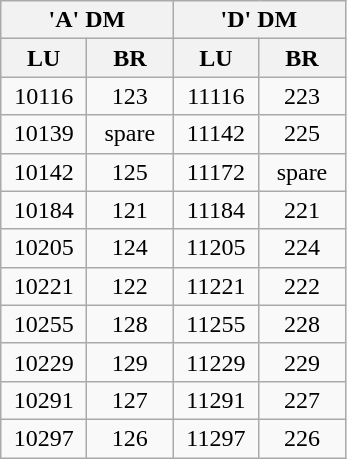<table class="wikitable">
<tr>
<th colspan=2>'A' DM</th>
<th colspan=2>'D' DM</th>
</tr>
<tr>
<th width=50>LU</th>
<th width=50>BR</th>
<th width=50>LU</th>
<th width=50>BR</th>
</tr>
<tr>
<td align=center>10116</td>
<td align=center>123</td>
<td align=center>11116</td>
<td align=center>223</td>
</tr>
<tr>
<td align=center>10139</td>
<td align=center>spare</td>
<td align=center>11142</td>
<td align=center>225</td>
</tr>
<tr>
<td align=center>10142</td>
<td align=center>125</td>
<td align=center>11172</td>
<td align=center>spare</td>
</tr>
<tr>
<td align=center>10184</td>
<td align=center>121</td>
<td align=center>11184</td>
<td align=center>221</td>
</tr>
<tr>
<td align=center>10205</td>
<td align=center>124</td>
<td align=center>11205</td>
<td align=center>224</td>
</tr>
<tr>
<td align=center>10221</td>
<td align=center>122</td>
<td align=center>11221</td>
<td align=center>222</td>
</tr>
<tr>
<td align=center>10255</td>
<td align=center>128</td>
<td align=center>11255</td>
<td align=center>228</td>
</tr>
<tr>
<td align=center>10229</td>
<td align=center>129</td>
<td align=center>11229</td>
<td align=center>229</td>
</tr>
<tr>
<td align=center>10291</td>
<td align=center>127</td>
<td align=center>11291</td>
<td align=center>227</td>
</tr>
<tr>
<td align=center>10297</td>
<td align=center>126</td>
<td align=center>11297</td>
<td align=center>226</td>
</tr>
</table>
